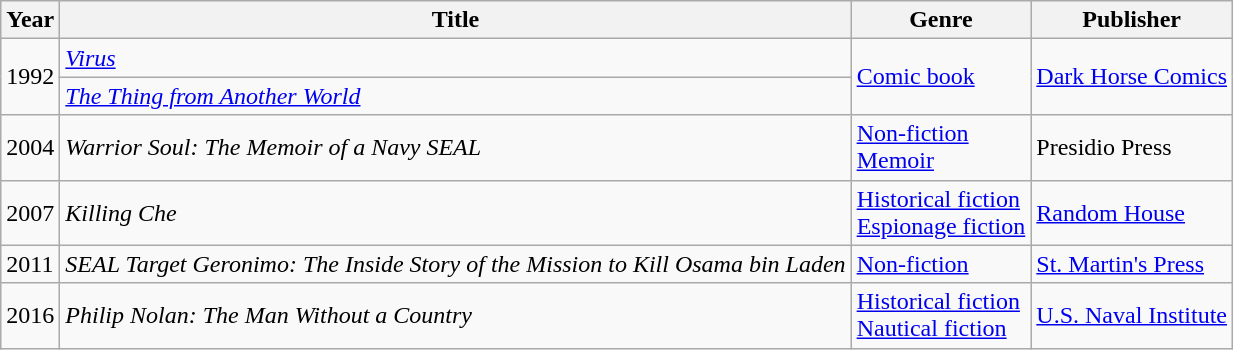<table class="wikitable sortable">
<tr>
<th>Year</th>
<th>Title</th>
<th class="unsortable">Genre</th>
<th>Publisher</th>
</tr>
<tr>
<td rowspan="2">1992</td>
<td><a href='#'><em>Virus</em></a></td>
<td rowspan="2"><a href='#'>Comic book</a></td>
<td rowspan="2"><a href='#'>Dark Horse Comics</a></td>
</tr>
<tr>
<td><a href='#'><em>The Thing from Another World</em></a></td>
</tr>
<tr>
<td>2004</td>
<td><em>Warrior Soul: The Memoir of a Navy SEAL</em></td>
<td><a href='#'>Non-fiction</a><br><a href='#'>Memoir</a></td>
<td>Presidio Press</td>
</tr>
<tr>
<td>2007</td>
<td><em>Killing Che</em></td>
<td><a href='#'>Historical fiction</a><br><a href='#'>Espionage fiction</a></td>
<td><a href='#'>Random House</a></td>
</tr>
<tr>
<td>2011</td>
<td><em>SEAL Target Geronimo: The Inside Story of the Mission to Kill Osama bin Laden</em></td>
<td><a href='#'>Non-fiction</a></td>
<td><a href='#'>St. Martin's Press</a></td>
</tr>
<tr>
<td>2016</td>
<td><em>Philip Nolan: The Man Without a Country</em></td>
<td><a href='#'>Historical fiction</a><br><a href='#'>Nautical fiction</a></td>
<td><a href='#'>U.S. Naval Institute</a></td>
</tr>
</table>
